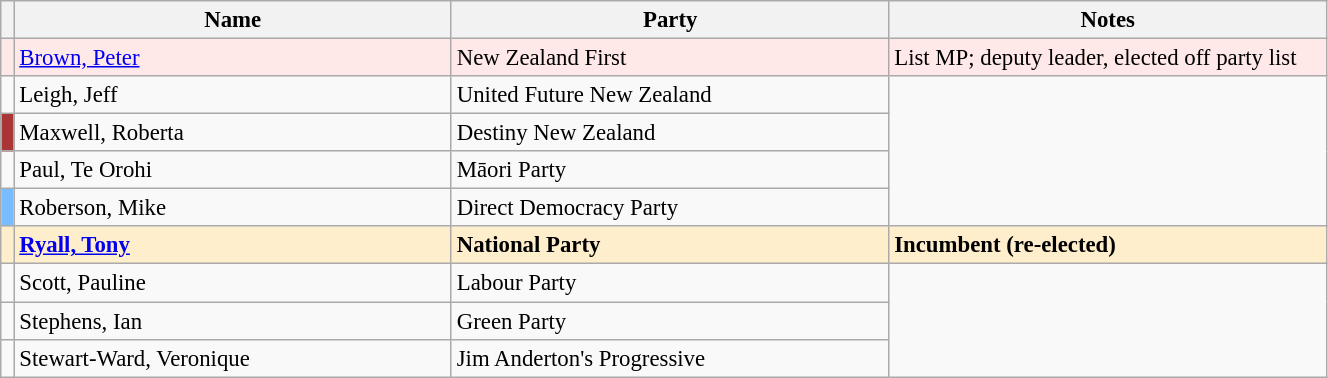<table class="wikitable" width="70%" style="font-size:95%;">
<tr>
<th width=1%></th>
<th width=33%>Name</th>
<th width=33%>Party</th>
<th width=33%>Notes</th>
</tr>
<tr ---- bgcolor=#FFE8E8>
<td bgcolor=></td>
<td><a href='#'>Brown, Peter</a></td>
<td>New Zealand First</td>
<td>List MP; deputy leader, elected off party list</td>
</tr>
<tr -->
<td bgcolor=></td>
<td>Leigh, Jeff</td>
<td>United Future New Zealand</td>
</tr>
<tr -->
<td bgcolor=#aa3535></td>
<td>Maxwell, Roberta</td>
<td>Destiny New Zealand</td>
</tr>
<tr -->
<td bgcolor=></td>
<td>Paul, Te Orohi</td>
<td>Māori Party</td>
</tr>
<tr -->
<td bgcolor=#79bcff></td>
<td>Roberson, Mike</td>
<td>Direct Democracy Party</td>
</tr>
<tr ---- bgcolor=#FFEECC>
<td bgcolor=></td>
<td><strong><a href='#'>Ryall, Tony</a></strong></td>
<td><strong>National Party</strong></td>
<td><strong>Incumbent (re-elected)</strong></td>
</tr>
<tr -->
<td bgcolor=></td>
<td>Scott, Pauline</td>
<td>Labour Party</td>
</tr>
<tr -->
<td bgcolor=></td>
<td>Stephens, Ian</td>
<td>Green Party</td>
</tr>
<tr -->
<td bgcolor=></td>
<td>Stewart-Ward, Veronique</td>
<td>Jim Anderton's Progressive</td>
</tr>
</table>
